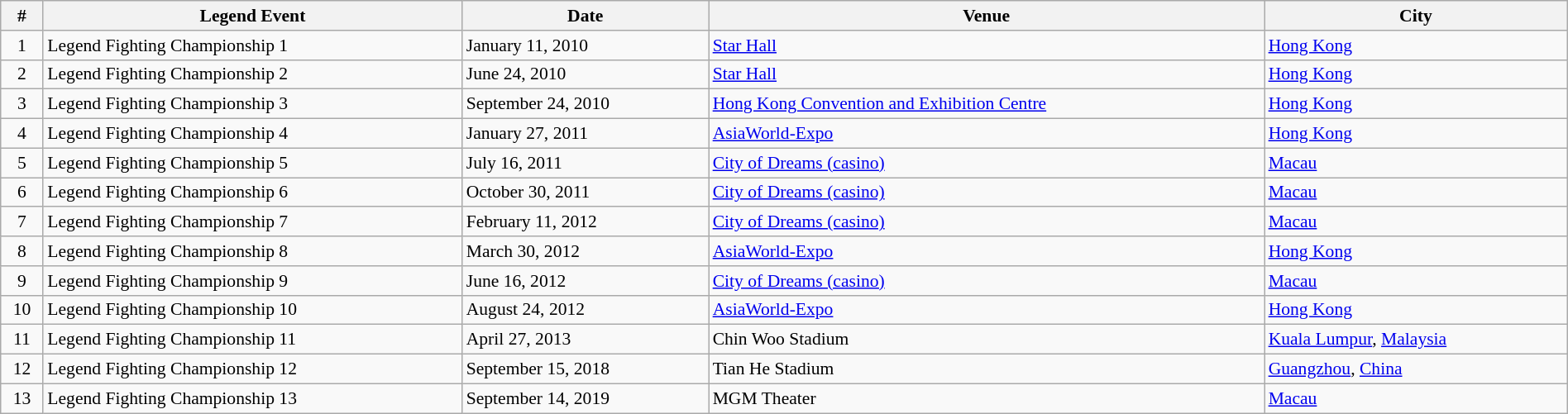<table class="sortable wikitable succession-box" border="1" style="width:100%; margin:auto; font-size:90%;">
<tr>
<th>#</th>
<th>Legend Event</th>
<th>Date</th>
<th>Venue</th>
<th>City</th>
</tr>
<tr>
<td align=center>1</td>
<td>Legend Fighting Championship 1</td>
<td>January 11, 2010</td>
<td><a href='#'>Star Hall</a></td>
<td> <a href='#'>Hong Kong</a></td>
</tr>
<tr>
<td align=center>2</td>
<td>Legend Fighting Championship 2</td>
<td>June 24, 2010</td>
<td><a href='#'>Star Hall</a></td>
<td> <a href='#'>Hong Kong</a></td>
</tr>
<tr>
<td align=center>3</td>
<td>Legend Fighting Championship 3</td>
<td>September 24, 2010</td>
<td><a href='#'>Hong Kong Convention and Exhibition Centre</a></td>
<td> <a href='#'>Hong Kong</a></td>
</tr>
<tr>
<td align=center>4</td>
<td>Legend Fighting Championship 4</td>
<td>January 27, 2011</td>
<td><a href='#'>AsiaWorld-Expo</a></td>
<td> <a href='#'>Hong Kong</a></td>
</tr>
<tr>
<td align=center>5</td>
<td>Legend Fighting Championship 5</td>
<td>July 16, 2011</td>
<td><a href='#'>City of Dreams (casino)</a></td>
<td> <a href='#'>Macau</a></td>
</tr>
<tr>
<td align=center>6</td>
<td>Legend Fighting Championship 6</td>
<td>October 30, 2011</td>
<td><a href='#'>City of Dreams (casino)</a></td>
<td> <a href='#'>Macau</a></td>
</tr>
<tr>
<td align=center>7</td>
<td>Legend Fighting Championship 7</td>
<td>February 11, 2012</td>
<td><a href='#'>City of Dreams (casino)</a></td>
<td> <a href='#'>Macau</a></td>
</tr>
<tr>
<td align=center>8</td>
<td>Legend Fighting Championship 8</td>
<td>March 30, 2012</td>
<td><a href='#'>AsiaWorld-Expo</a></td>
<td> <a href='#'>Hong Kong</a></td>
</tr>
<tr>
<td align=center>9</td>
<td>Legend Fighting Championship 9</td>
<td>June 16, 2012</td>
<td><a href='#'>City of Dreams (casino)</a></td>
<td> <a href='#'>Macau</a></td>
</tr>
<tr>
<td align=center>10</td>
<td>Legend Fighting Championship 10</td>
<td>August 24, 2012</td>
<td><a href='#'>AsiaWorld-Expo</a></td>
<td> <a href='#'>Hong Kong</a></td>
</tr>
<tr>
<td align=center>11</td>
<td>Legend Fighting Championship 11</td>
<td>April 27, 2013</td>
<td>Chin Woo Stadium</td>
<td> <a href='#'>Kuala Lumpur</a>, <a href='#'>Malaysia</a></td>
</tr>
<tr>
<td align=center>12</td>
<td>Legend Fighting Championship 12</td>
<td>September 15, 2018</td>
<td>Tian He Stadium</td>
<td> <a href='#'>Guangzhou</a>, <a href='#'>China</a></td>
</tr>
<tr>
<td align=center>13</td>
<td>Legend Fighting Championship 13</td>
<td>September 14, 2019</td>
<td>MGM Theater</td>
<td> <a href='#'>Macau</a></td>
</tr>
</table>
